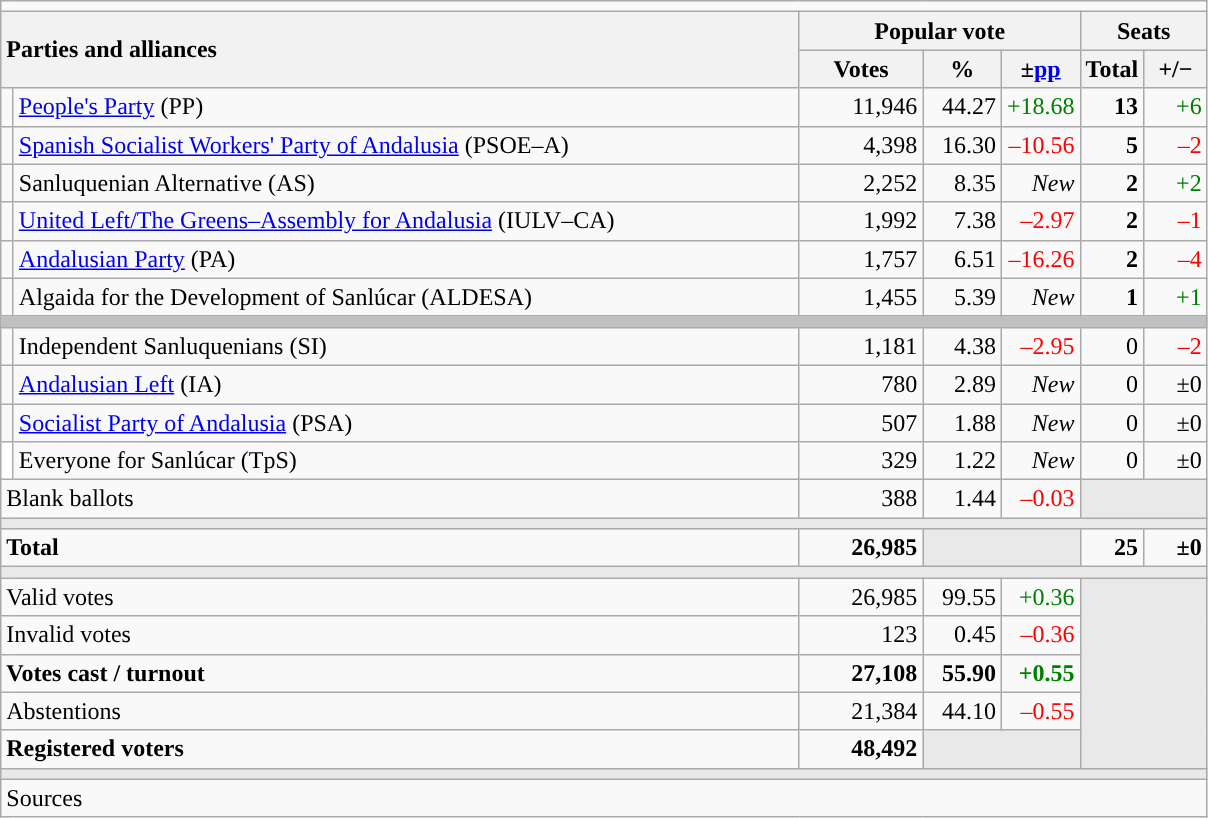<table class="wikitable" style="text-align:right;">
<tr>
<td colspan="7"></td>
</tr>
<tr>
<th style="text-align:left;" rowspan="2" colspan="2" width="525">Parties and alliances</th>
<th colspan="3">Popular vote</th>
<th colspan="2">Seats</th>
</tr>
<tr>
<th width="75">Votes</th>
<th width="45">%</th>
<th width="45">±<a href='#'>pp</a></th>
<th width="35">Total</th>
<th width="35">+/−</th>
</tr>
<tr>
<td width="1" style="color:inherit;background:"></td>
<td align="left"><a href='#'>People's Party</a> (PP)</td>
<td>11,946</td>
<td>44.27</td>
<td style="color:green;">+18.68</td>
<td><strong>13</strong></td>
<td style="color:green;">+6</td>
</tr>
<tr>
<td style="color:inherit;background:"></td>
<td align="left"><a href='#'>Spanish Socialist Workers' Party of Andalusia</a> (PSOE–A)</td>
<td>4,398</td>
<td>16.30</td>
<td style="color:red;">–10.56</td>
<td><strong>5</strong></td>
<td style="color:red;">–2</td>
</tr>
<tr>
<td style="color:inherit;background:"></td>
<td align="left">Sanluquenian Alternative (AS)</td>
<td>2,252</td>
<td>8.35</td>
<td><em>New</em></td>
<td><strong>2</strong></td>
<td style="color:green;">+2</td>
</tr>
<tr>
<td style="color:inherit;background:"></td>
<td align="left"><a href='#'>United Left/The Greens–Assembly for Andalusia</a> (IULV–CA)</td>
<td>1,992</td>
<td>7.38</td>
<td style="color:red;">–2.97</td>
<td><strong>2</strong></td>
<td style="color:red;">–1</td>
</tr>
<tr>
<td style="color:inherit;background:"></td>
<td align="left"><a href='#'>Andalusian Party</a> (PA)</td>
<td>1,757</td>
<td>6.51</td>
<td style="color:red;">–16.26</td>
<td><strong>2</strong></td>
<td style="color:red;">–4</td>
</tr>
<tr>
<td style="color:inherit;background:"></td>
<td align="left">Algaida for the Development of Sanlúcar (ALDESA)</td>
<td>1,455</td>
<td>5.39</td>
<td><em>New</em></td>
<td><strong>1</strong></td>
<td style="color:green;">+1</td>
</tr>
<tr>
<td colspan="7" bgcolor="#C0C0C0"></td>
</tr>
<tr>
<td style="color:inherit;background:"></td>
<td align="left">Independent Sanluquenians (SI)</td>
<td>1,181</td>
<td>4.38</td>
<td style="color:red;">–2.95</td>
<td>0</td>
<td style="color:red;">–2</td>
</tr>
<tr>
<td style="color:inherit;background:"></td>
<td align="left"><a href='#'>Andalusian Left</a> (IA)</td>
<td>780</td>
<td>2.89</td>
<td><em>New</em></td>
<td>0</td>
<td>±0</td>
</tr>
<tr>
<td style="color:inherit;background:"></td>
<td align="left"><a href='#'>Socialist Party of Andalusia</a> (PSA)</td>
<td>507</td>
<td>1.88</td>
<td><em>New</em></td>
<td>0</td>
<td>±0</td>
</tr>
<tr>
<td bgcolor="white"></td>
<td align="left">Everyone for Sanlúcar (TpS)</td>
<td>329</td>
<td>1.22</td>
<td><em>New</em></td>
<td>0</td>
<td>±0</td>
</tr>
<tr>
<td align="left" colspan="2">Blank ballots</td>
<td>388</td>
<td>1.44</td>
<td style="color:red;">–0.03</td>
<td bgcolor="#E9E9E9" colspan="2"></td>
</tr>
<tr>
<td colspan="7" bgcolor="#E9E9E9"></td>
</tr>
<tr style="font-weight:bold;">
<td align="left" colspan="2">Total</td>
<td>26,985</td>
<td bgcolor="#E9E9E9" colspan="2"></td>
<td>25</td>
<td>±0</td>
</tr>
<tr>
<td colspan="7" bgcolor="#E9E9E9"></td>
</tr>
<tr>
<td align="left" colspan="2">Valid votes</td>
<td>26,985</td>
<td>99.55</td>
<td style="color:green;">+0.36</td>
<td bgcolor="#E9E9E9" colspan="2" rowspan="5"></td>
</tr>
<tr>
<td align="left" colspan="2">Invalid votes</td>
<td>123</td>
<td>0.45</td>
<td style="color:red;">–0.36</td>
</tr>
<tr style="font-weight:bold;">
<td align="left" colspan="2">Votes cast / turnout</td>
<td>27,108</td>
<td>55.90</td>
<td style="color:green;">+0.55</td>
</tr>
<tr>
<td align="left" colspan="2">Abstentions</td>
<td>21,384</td>
<td>44.10</td>
<td style="color:red;">–0.55</td>
</tr>
<tr style="font-weight:bold;">
<td align="left" colspan="2">Registered voters</td>
<td>48,492</td>
<td bgcolor="#E9E9E9" colspan="2"></td>
</tr>
<tr>
<td colspan="7" bgcolor="#E9E9E9"></td>
</tr>
<tr>
<td align="left" colspan="7">Sources</td>
</tr>
</table>
